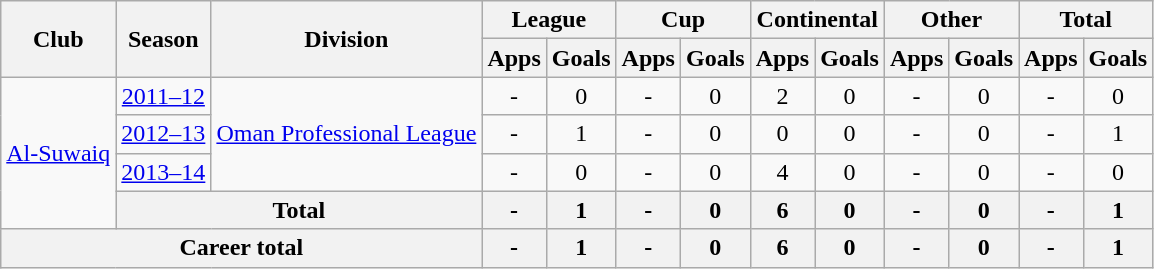<table class="wikitable" style="text-align: center;">
<tr>
<th rowspan="2">Club</th>
<th rowspan="2">Season</th>
<th rowspan="2">Division</th>
<th colspan="2">League</th>
<th colspan="2">Cup</th>
<th colspan="2">Continental</th>
<th colspan="2">Other</th>
<th colspan="2">Total</th>
</tr>
<tr>
<th>Apps</th>
<th>Goals</th>
<th>Apps</th>
<th>Goals</th>
<th>Apps</th>
<th>Goals</th>
<th>Apps</th>
<th>Goals</th>
<th>Apps</th>
<th>Goals</th>
</tr>
<tr>
<td rowspan="4"><a href='#'>Al-Suwaiq</a></td>
<td><a href='#'>2011–12</a></td>
<td rowspan="3"><a href='#'>Oman Professional League</a></td>
<td>-</td>
<td>0</td>
<td>-</td>
<td>0</td>
<td>2</td>
<td>0</td>
<td>-</td>
<td>0</td>
<td>-</td>
<td>0</td>
</tr>
<tr>
<td><a href='#'>2012–13</a></td>
<td>-</td>
<td>1</td>
<td>-</td>
<td>0</td>
<td>0</td>
<td>0</td>
<td>-</td>
<td>0</td>
<td>-</td>
<td>1</td>
</tr>
<tr>
<td><a href='#'>2013–14</a></td>
<td>-</td>
<td>0</td>
<td>-</td>
<td>0</td>
<td>4</td>
<td>0</td>
<td>-</td>
<td>0</td>
<td>-</td>
<td>0</td>
</tr>
<tr>
<th colspan="2">Total</th>
<th>-</th>
<th>1</th>
<th>-</th>
<th>0</th>
<th>6</th>
<th>0</th>
<th>-</th>
<th>0</th>
<th>-</th>
<th>1</th>
</tr>
<tr>
<th colspan="3">Career total</th>
<th>-</th>
<th>1</th>
<th>-</th>
<th>0</th>
<th>6</th>
<th>0</th>
<th>-</th>
<th>0</th>
<th>-</th>
<th>1</th>
</tr>
</table>
